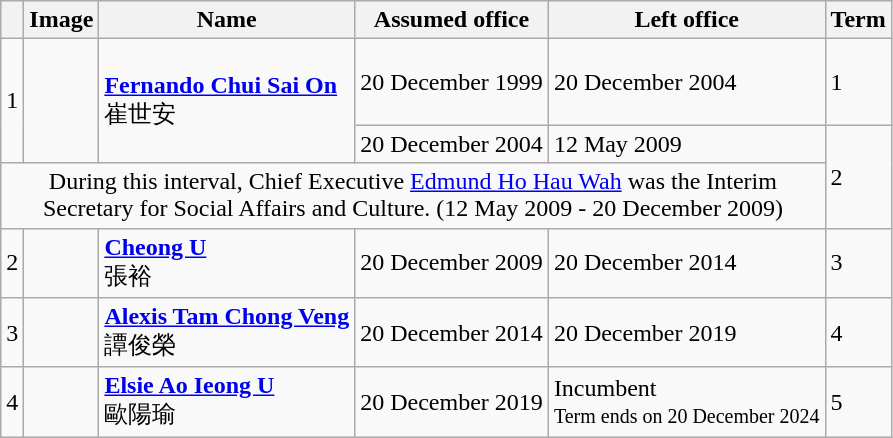<table class="wikitable">
<tr>
<th></th>
<th>Image</th>
<th>Name</th>
<th>Assumed office</th>
<th>Left office</th>
<th>Term</th>
</tr>
<tr>
<td rowspan=2>1</td>
<td rowspan=2></td>
<td rowspan=2><strong><a href='#'>Fernando Chui Sai On</a></strong><br><span>崔世安</span></td>
<td height="50">20 December 1999</td>
<td>20 December 2004</td>
<td>1</td>
</tr>
<tr>
<td>20 December 2004</td>
<td>12 May 2009</td>
<td rowspan=2>2</td>
</tr>
<tr>
<td colspan=5 align=center>During this interval, Chief Executive <a href='#'>Edmund Ho Hau Wah</a> was the Interim<br> Secretary for Social Affairs and Culture. (12 May 2009 - 20 December 2009)</td>
</tr>
<tr>
<td>2</td>
<td></td>
<td><strong><a href='#'>Cheong U</a></strong><br><span>張裕</span></td>
<td>20 December 2009</td>
<td>20 December 2014</td>
<td>3</td>
</tr>
<tr>
<td>3</td>
<td></td>
<td><strong><a href='#'>Alexis Tam Chong Veng</a></strong><br><span>譚俊榮</span></td>
<td>20 December 2014</td>
<td>20 December 2019</td>
<td>4</td>
</tr>
<tr>
<td>4</td>
<td></td>
<td><strong><a href='#'>Elsie Ao Ieong U</a></strong><br><span>歐陽瑜</span></td>
<td>20 December 2019</td>
<td>Incumbent<br><small>Term ends on 20 December 2024</small></td>
<td>5</td>
</tr>
</table>
